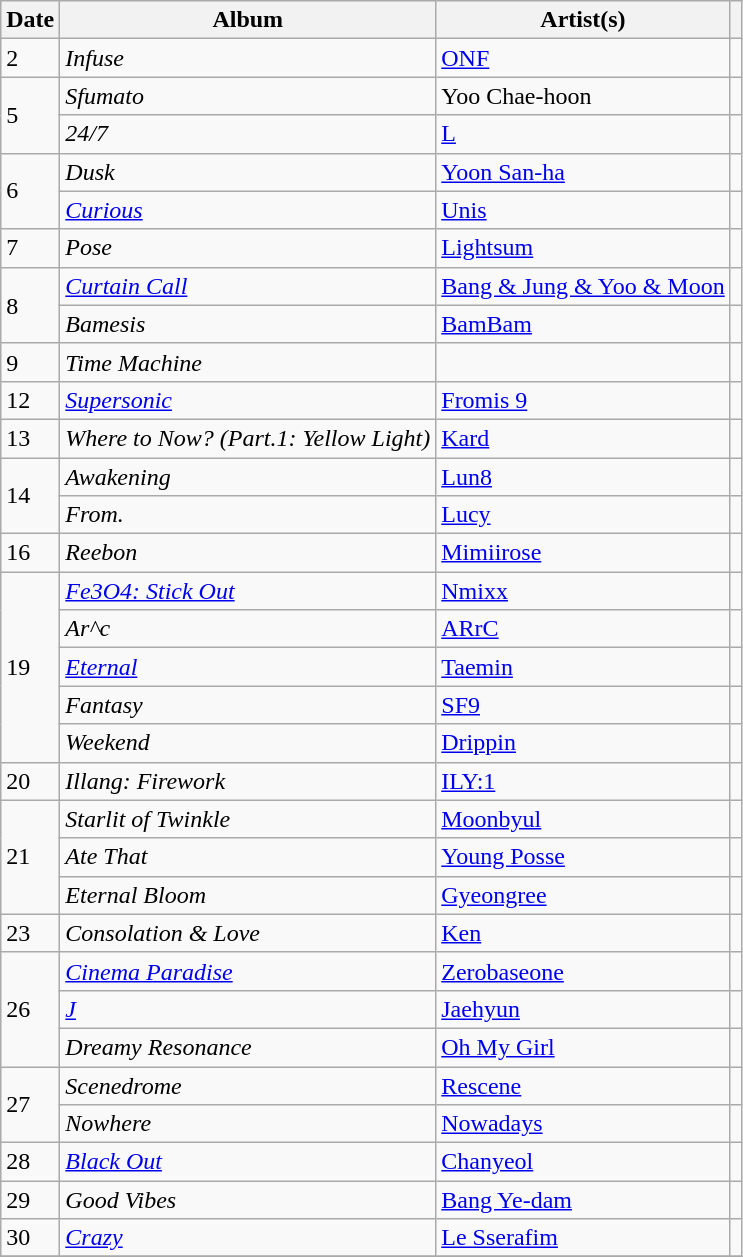<table class="wikitable">
<tr>
<th>Date</th>
<th>Album</th>
<th>Artist(s)</th>
<th></th>
</tr>
<tr>
<td>2</td>
<td><em>Infuse</em></td>
<td><a href='#'>ONF</a></td>
<td></td>
</tr>
<tr>
<td rowspan="2">5</td>
<td><em>Sfumato</em></td>
<td>Yoo Chae-hoon</td>
<td></td>
</tr>
<tr>
<td><em>24/7</em></td>
<td><a href='#'>L</a></td>
<td></td>
</tr>
<tr>
<td rowspan="2">6</td>
<td><em>Dusk</em></td>
<td><a href='#'>Yoon San-ha</a></td>
<td></td>
</tr>
<tr>
<td><em><a href='#'>Curious</a></em></td>
<td><a href='#'>Unis</a></td>
<td></td>
</tr>
<tr>
<td>7</td>
<td><em>Pose</em></td>
<td><a href='#'>Lightsum</a></td>
<td></td>
</tr>
<tr>
<td rowspan="2">8</td>
<td><em><a href='#'>Curtain Call</a></em></td>
<td><a href='#'>Bang & Jung & Yoo & Moon</a></td>
<td></td>
</tr>
<tr>
<td><em>Bamesis</em></td>
<td><a href='#'>BamBam</a></td>
<td></td>
</tr>
<tr>
<td>9</td>
<td><em>Time Machine</em></td>
<td></td>
<td></td>
</tr>
<tr>
<td>12</td>
<td><em><a href='#'>Supersonic</a></em></td>
<td><a href='#'>Fromis 9</a></td>
<td></td>
</tr>
<tr>
<td>13</td>
<td><em>Where to Now? (Part.1: Yellow Light)</em></td>
<td><a href='#'>Kard</a></td>
<td></td>
</tr>
<tr>
<td rowspan="2">14</td>
<td><em>Awakening</em></td>
<td><a href='#'>Lun8</a></td>
<td></td>
</tr>
<tr>
<td><em>From.</em></td>
<td><a href='#'>Lucy</a></td>
<td></td>
</tr>
<tr>
<td>16</td>
<td><em>Reebon</em></td>
<td><a href='#'>Mimiirose</a></td>
<td></td>
</tr>
<tr>
<td rowspan="5">19</td>
<td><em><a href='#'>Fe3O4: Stick Out</a></em></td>
<td><a href='#'>Nmixx</a></td>
<td></td>
</tr>
<tr>
<td><em>Ar^c</em></td>
<td><a href='#'>ARrC</a></td>
<td></td>
</tr>
<tr>
<td><em><a href='#'>Eternal</a></em></td>
<td><a href='#'>Taemin</a></td>
<td></td>
</tr>
<tr>
<td><em>Fantasy</em></td>
<td><a href='#'>SF9</a></td>
<td></td>
</tr>
<tr>
<td><em>Weekend</em></td>
<td><a href='#'>Drippin</a></td>
<td></td>
</tr>
<tr>
<td>20</td>
<td><em>Illang: Firework</em></td>
<td><a href='#'>ILY:1</a></td>
<td></td>
</tr>
<tr>
<td rowspan="3">21</td>
<td><em>Starlit of Twinkle</em></td>
<td><a href='#'>Moonbyul</a></td>
<td></td>
</tr>
<tr>
<td><em>Ate That</em></td>
<td><a href='#'>Young Posse</a></td>
<td></td>
</tr>
<tr>
<td><em>Eternal Bloom</em></td>
<td><a href='#'>Gyeongree</a></td>
<td></td>
</tr>
<tr>
<td>23</td>
<td><em>Consolation & Love</em></td>
<td><a href='#'>Ken</a></td>
<td></td>
</tr>
<tr>
<td rowspan="3">26</td>
<td><em><a href='#'>Cinema Paradise</a></em></td>
<td><a href='#'>Zerobaseone</a></td>
<td></td>
</tr>
<tr>
<td><em><a href='#'>J</a></em></td>
<td><a href='#'>Jaehyun</a></td>
<td></td>
</tr>
<tr>
<td><em>Dreamy Resonance</em></td>
<td><a href='#'>Oh My Girl</a></td>
<td></td>
</tr>
<tr>
<td rowspan="2">27</td>
<td><em>Scenedrome</em></td>
<td><a href='#'>Rescene</a></td>
<td></td>
</tr>
<tr>
<td><em>Nowhere</em></td>
<td><a href='#'>Nowadays</a></td>
<td></td>
</tr>
<tr>
<td>28</td>
<td><em><a href='#'>Black Out</a></em></td>
<td><a href='#'>Chanyeol</a></td>
<td></td>
</tr>
<tr>
<td>29</td>
<td><em>Good Vibes</em></td>
<td><a href='#'>Bang Ye-dam</a></td>
<td></td>
</tr>
<tr>
<td>30</td>
<td><em><a href='#'>Crazy</a></em></td>
<td><a href='#'>Le Sserafim</a></td>
<td></td>
</tr>
<tr>
</tr>
</table>
